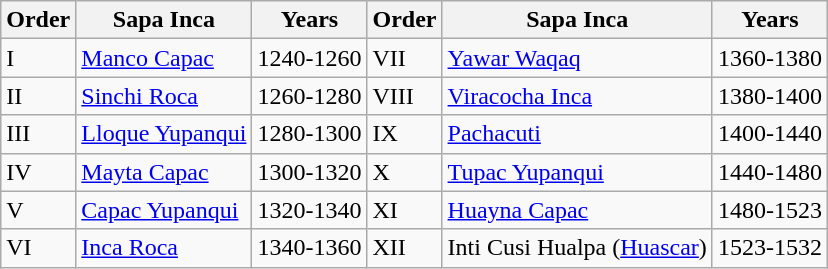<table class="wikitable">
<tr>
<th>Order</th>
<th>Sapa Inca</th>
<th>Years</th>
<th>Order</th>
<th>Sapa Inca</th>
<th>Years</th>
</tr>
<tr>
<td>I</td>
<td><a href='#'>Manco Capac</a></td>
<td>1240-1260</td>
<td>VII</td>
<td><a href='#'>Yawar Waqaq</a></td>
<td>1360-1380</td>
</tr>
<tr>
<td>II</td>
<td><a href='#'>Sinchi Roca</a></td>
<td>1260-1280</td>
<td>VIII</td>
<td><a href='#'>Viracocha Inca</a></td>
<td>1380-1400</td>
</tr>
<tr>
<td>III</td>
<td><a href='#'>Lloque Yupanqui</a></td>
<td>1280-1300</td>
<td>IX</td>
<td><a href='#'>Pachacuti</a></td>
<td>1400-1440</td>
</tr>
<tr>
<td>IV</td>
<td><a href='#'>Mayta Capac</a></td>
<td>1300-1320</td>
<td>X</td>
<td><a href='#'>Tupac Yupanqui</a></td>
<td>1440-1480</td>
</tr>
<tr>
<td>V</td>
<td><a href='#'>Capac Yupanqui</a></td>
<td>1320-1340</td>
<td>XI</td>
<td><a href='#'>Huayna Capac</a></td>
<td>1480-1523</td>
</tr>
<tr>
<td>VI</td>
<td><a href='#'>Inca Roca</a></td>
<td>1340-1360</td>
<td>XII</td>
<td>Inti Cusi Hualpa (<a href='#'>Huascar</a>)</td>
<td>1523-1532</td>
</tr>
</table>
